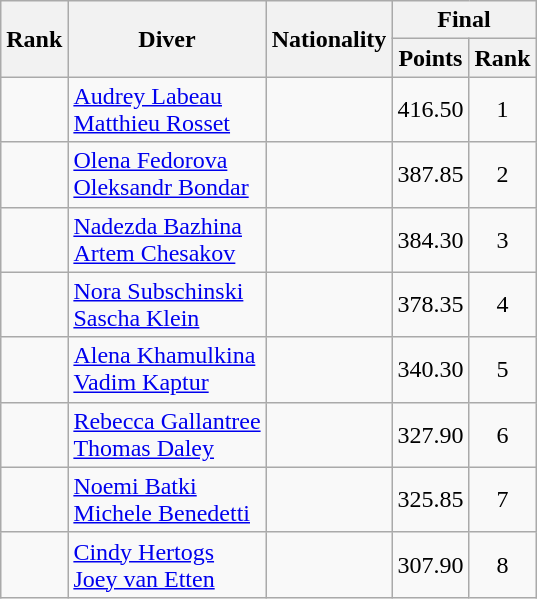<table class="wikitable" style="text-align:center">
<tr>
<th rowspan=2>Rank</th>
<th rowspan=2>Diver</th>
<th rowspan=2>Nationality</th>
<th colspan="2">Final</th>
</tr>
<tr>
<th>Points</th>
<th>Rank</th>
</tr>
<tr>
<td></td>
<td align=left><a href='#'>Audrey Labeau</a><br><a href='#'>Matthieu Rosset</a></td>
<td align=left></td>
<td>416.50</td>
<td>1</td>
</tr>
<tr>
<td></td>
<td align=left><a href='#'>Olena Fedorova</a><br><a href='#'>Oleksandr Bondar</a></td>
<td align=left></td>
<td>387.85</td>
<td>2</td>
</tr>
<tr>
<td></td>
<td align=left><a href='#'>Nadezda Bazhina</a><br><a href='#'>Artem Chesakov</a></td>
<td align=left></td>
<td>384.30</td>
<td>3</td>
</tr>
<tr>
<td></td>
<td align=left><a href='#'>Nora Subschinski</a><br><a href='#'>Sascha Klein</a></td>
<td align=left></td>
<td>378.35</td>
<td>4</td>
</tr>
<tr>
<td></td>
<td align=left><a href='#'>Alena Khamulkina</a><br><a href='#'>Vadim Kaptur</a></td>
<td align=left></td>
<td>340.30</td>
<td>5</td>
</tr>
<tr>
<td></td>
<td align=left><a href='#'>Rebecca Gallantree</a><br><a href='#'>Thomas Daley</a></td>
<td align=left></td>
<td>327.90</td>
<td>6</td>
</tr>
<tr>
<td></td>
<td align=left><a href='#'>Noemi Batki</a><br><a href='#'>Michele Benedetti</a></td>
<td align=left></td>
<td>325.85</td>
<td>7</td>
</tr>
<tr>
<td></td>
<td align=left><a href='#'>Cindy Hertogs</a><br><a href='#'>Joey van Etten</a></td>
<td align=left></td>
<td>307.90</td>
<td>8</td>
</tr>
</table>
